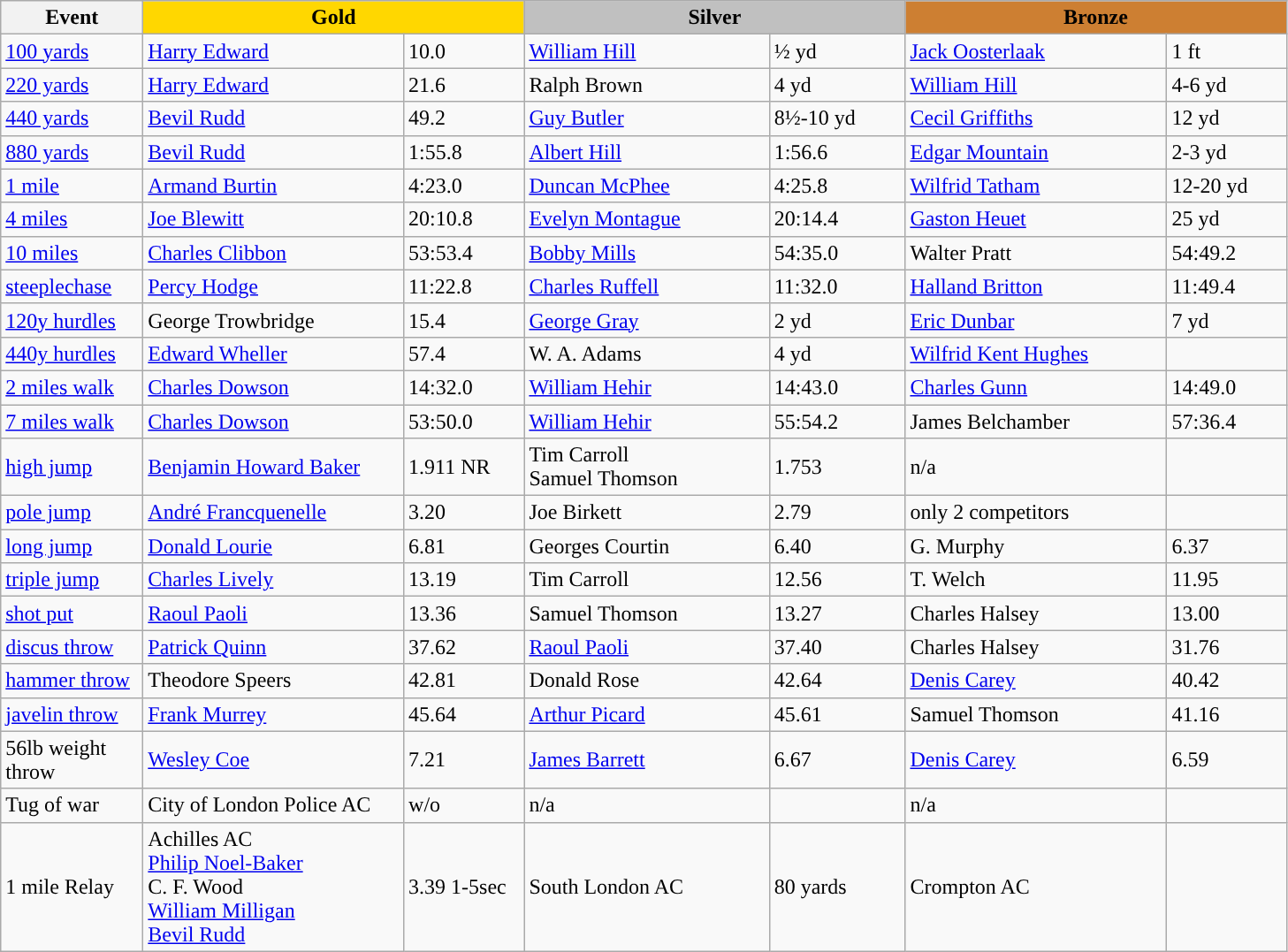<table class="wikitable" style="text-align:left">
<tr>
<th width=100>Event</th>
<th colspan="2" width="280" style="background:gold;">Gold</th>
<th colspan="2" width="280" style="background:silver;">Silver</th>
<th colspan="2" width="280" style="background:#CD7F32;">Bronze</th>
</tr>
<tr>
<td><a href='#'>100 yards</a></td>
<td><a href='#'>Harry Edward</a></td>
<td>10.0</td>
<td><a href='#'>William Hill</a></td>
<td>½ yd</td>
<td> <a href='#'>Jack Oosterlaak</a></td>
<td>1 ft</td>
</tr>
<tr>
<td><a href='#'>220 yards</a></td>
<td><a href='#'>Harry Edward</a></td>
<td>21.6</td>
<td> Ralph Brown</td>
<td>4 yd</td>
<td><a href='#'>William Hill</a></td>
<td>4-6 yd</td>
</tr>
<tr>
<td><a href='#'>440 yards</a></td>
<td> <a href='#'>Bevil Rudd</a></td>
<td>49.2</td>
<td><a href='#'>Guy Butler</a></td>
<td>8½-10 yd</td>
<td> <a href='#'>Cecil Griffiths</a></td>
<td>12 yd</td>
</tr>
<tr>
<td><a href='#'>880 yards</a></td>
<td> <a href='#'>Bevil Rudd</a></td>
<td>1:55.8</td>
<td><a href='#'>Albert Hill</a></td>
<td>1:56.6</td>
<td><a href='#'>Edgar Mountain</a></td>
<td>2-3 yd</td>
</tr>
<tr>
<td><a href='#'>1 mile</a></td>
<td> <a href='#'>Armand Burtin</a></td>
<td>4:23.0</td>
<td> <a href='#'>Duncan McPhee</a></td>
<td>4:25.8</td>
<td><a href='#'>Wilfrid Tatham</a></td>
<td>12-20 yd</td>
</tr>
<tr>
<td><a href='#'>4 miles</a></td>
<td><a href='#'>Joe Blewitt</a></td>
<td>20:10.8</td>
<td><a href='#'>Evelyn Montague</a></td>
<td>20:14.4</td>
<td> <a href='#'>Gaston Heuet</a></td>
<td>25 yd</td>
</tr>
<tr>
<td><a href='#'>10 miles</a></td>
<td><a href='#'>Charles Clibbon</a></td>
<td>53:53.4</td>
<td><a href='#'>Bobby Mills</a></td>
<td>54:35.0</td>
<td>Walter Pratt</td>
<td>54:49.2</td>
</tr>
<tr>
<td><a href='#'>steeplechase</a></td>
<td><a href='#'>Percy Hodge</a></td>
<td>11:22.8</td>
<td><a href='#'>Charles Ruffell</a></td>
<td>11:32.0</td>
<td><a href='#'>Halland Britton</a></td>
<td>11:49.4</td>
</tr>
<tr>
<td><a href='#'>120y hurdles</a></td>
<td> George Trowbridge</td>
<td>15.4</td>
<td><a href='#'>George Gray</a></td>
<td>2 yd</td>
<td> <a href='#'>Eric Dunbar</a></td>
<td>7 yd</td>
</tr>
<tr>
<td><a href='#'>440y hurdles</a></td>
<td><a href='#'>Edward Wheller</a></td>
<td>57.4</td>
<td> W. A. Adams</td>
<td>4 yd</td>
<td> <a href='#'>Wilfrid Kent Hughes</a></td>
<td></td>
</tr>
<tr>
<td><a href='#'>2 miles walk</a></td>
<td><a href='#'>Charles Dowson</a></td>
<td>14:32.0</td>
<td><a href='#'>William Hehir</a></td>
<td>14:43.0</td>
<td><a href='#'>Charles Gunn</a></td>
<td>14:49.0</td>
</tr>
<tr>
<td><a href='#'>7 miles walk</a></td>
<td><a href='#'>Charles Dowson</a></td>
<td>53:50.0</td>
<td><a href='#'>William Hehir</a></td>
<td>55:54.2</td>
<td>James Belchamber</td>
<td>57:36.4</td>
</tr>
<tr>
<td><a href='#'>high jump</a></td>
<td><a href='#'>Benjamin Howard Baker</a></td>
<td>1.911 NR</td>
<td> Tim Carroll<br> Samuel Thomson</td>
<td>1.753</td>
<td>n/a</td>
<td></td>
</tr>
<tr>
<td><a href='#'>pole jump</a></td>
<td> <a href='#'>André Francquenelle</a></td>
<td>3.20</td>
<td>Joe Birkett</td>
<td>2.79</td>
<td>only 2 competitors</td>
<td></td>
</tr>
<tr>
<td><a href='#'>long jump</a></td>
<td> <a href='#'>Donald Lourie</a></td>
<td>6.81</td>
<td> Georges Courtin</td>
<td>6.40</td>
<td> G. Murphy</td>
<td>6.37</td>
</tr>
<tr>
<td><a href='#'>triple jump</a></td>
<td><a href='#'>Charles Lively</a></td>
<td>13.19</td>
<td> Tim Carroll</td>
<td>12.56</td>
<td>T. Welch</td>
<td>11.95</td>
</tr>
<tr>
<td><a href='#'>shot put</a></td>
<td> <a href='#'>Raoul Paoli</a></td>
<td>13.36</td>
<td> Samuel Thomson</td>
<td>13.27</td>
<td> Charles Halsey</td>
<td>13.00</td>
</tr>
<tr>
<td><a href='#'>discus throw</a></td>
<td> <a href='#'>Patrick Quinn</a></td>
<td>37.62</td>
<td> <a href='#'>Raoul Paoli</a></td>
<td>37.40</td>
<td> Charles Halsey</td>
<td>31.76</td>
</tr>
<tr>
<td><a href='#'>hammer throw</a></td>
<td> Theodore Speers</td>
<td>42.81</td>
<td> Donald Rose</td>
<td>42.64</td>
<td> <a href='#'>Denis Carey</a></td>
<td>40.42</td>
</tr>
<tr>
<td><a href='#'>javelin throw</a></td>
<td> <a href='#'>Frank Murrey</a></td>
<td>45.64</td>
<td> <a href='#'>Arthur Picard</a></td>
<td>45.61</td>
<td> Samuel Thomson</td>
<td>41.16</td>
</tr>
<tr>
<td>56lb weight throw</td>
<td> <a href='#'>Wesley Coe</a></td>
<td>7.21</td>
<td> <a href='#'>James Barrett</a></td>
<td>6.67</td>
<td> <a href='#'>Denis Carey</a></td>
<td>6.59</td>
</tr>
<tr>
<td>Tug of war</td>
<td>City of London Police AC</td>
<td>w/o</td>
<td>n/a</td>
<td></td>
<td>n/a</td>
<td></td>
</tr>
<tr>
<td>1 mile Relay</td>
<td>Achilles AC <br><a href='#'>Philip Noel-Baker</a><br>C. F. Wood<br><a href='#'>William Milligan</a><br><a href='#'>Bevil Rudd</a></td>
<td>3.39 1-5sec</td>
<td>South London AC</td>
<td>80 yards</td>
<td>Crompton AC</td>
<td></td>
</tr>
</table>
